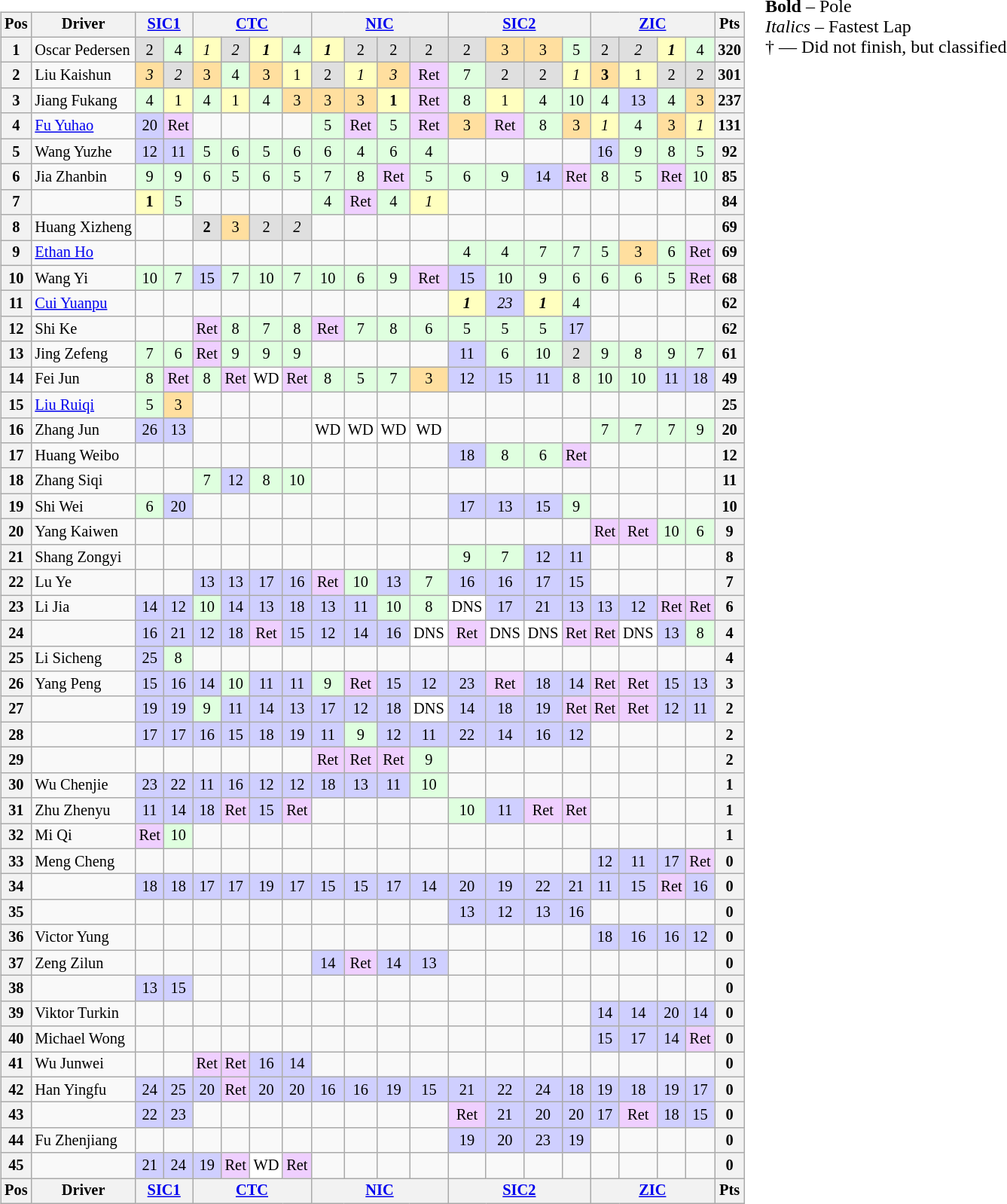<table>
<tr>
<td style="vertical-align:top"><br><table class="wikitable" style="font-size: 85%; text-align:center">
<tr>
<th>Pos</th>
<th>Driver</th>
<th colspan=2><a href='#'>SIC1</a></th>
<th colspan=4><a href='#'>CTC</a></th>
<th colspan=4><a href='#'>NIC</a></th>
<th colspan=4><a href='#'>SIC2</a></th>
<th colspan=4><a href='#'>ZIC</a></th>
<th>Pts</th>
</tr>
<tr>
<th>1</th>
<td style="text-align:left" nowrap> Oscar Pedersen</td>
<td style="background:#DFDFDF">2</td>
<td style="background:#DFFFDF">4</td>
<td style="background:#FFFFBF"><em>1</em></td>
<td style="background:#DFDFDF"><em>2</em></td>
<td style="background:#FFFFBF"><strong><em>1</em></strong></td>
<td style="background:#DFFFDF">4</td>
<td style="background:#FFFFBF"><strong><em>1</em></strong></td>
<td style="background:#DFDFDF">2</td>
<td style="background:#DFDFDF">2</td>
<td style="background:#DFDFDF">2</td>
<td style="background:#DFDFDF">2</td>
<td style="background:#FFDF9F">3</td>
<td style="background:#FFDF9F">3</td>
<td style="background:#DFFFDF">5</td>
<td style="background:#DFDFDF">2</td>
<td style="background:#DFDFDF"><em>2</em></td>
<td style="background:#FFFFBF"><strong><em>1</em></strong></td>
<td style="background:#DFFFDF">4</td>
<th>320</th>
</tr>
<tr>
<th>2</th>
<td style="text-align:left"> Liu Kaishun</td>
<td style="background:#FFDF9F"><em>3</em></td>
<td style="background:#DFDFDF"><em>2</em></td>
<td style="background:#FFDF9F">3</td>
<td style="background:#DFFFDF">4</td>
<td style="background:#FFDF9F">3</td>
<td style="background:#FFFFBF">1</td>
<td style="background:#DFDFDF">2</td>
<td style="background:#FFFFBF"><em>1</em></td>
<td style="background:#FFDF9F"><em>3</em></td>
<td style="background:#EFCFFF">Ret</td>
<td style="background:#DFFFDF">7</td>
<td style="background:#DFDFDF">2</td>
<td style="background:#DFDFDF">2</td>
<td style="background:#FFFFBF"><em>1</em></td>
<td style="background:#FFDF9F"><strong>3</strong></td>
<td style="background:#FFFFBF">1</td>
<td style="background:#DFDFDF">2</td>
<td style="background:#DFDFDF">2</td>
<th>301</th>
</tr>
<tr>
<th>3</th>
<td style="text-align:left"> Jiang Fukang</td>
<td style="background:#DFFFDF">4</td>
<td style="background:#FFFFBF">1</td>
<td style="background:#DFFFDF">4</td>
<td style="background:#FFFFBF">1</td>
<td style="background:#DFFFDF">4</td>
<td style="background:#FFDF9F">3</td>
<td style="background:#FFDF9F">3</td>
<td style="background:#FFDF9F">3</td>
<td style="background:#FFFFBF"><strong>1</strong></td>
<td style="background:#EFCFFF">Ret</td>
<td style="background:#DFFFDF">8</td>
<td style="background:#FFFFBF">1</td>
<td style="background:#DFFFDF">4</td>
<td style="background:#DFFFDF">10</td>
<td style="background:#DFFFDF">4</td>
<td style="background:#CFCFFF">13</td>
<td style="background:#DFFFDF">4</td>
<td style="background:#FFDF9F">3</td>
<th>237</th>
</tr>
<tr>
<th>4</th>
<td style="text-align:left"> <a href='#'>Fu Yuhao</a></td>
<td style="background:#CFCFFF">20</td>
<td style="background:#EFCFFF">Ret</td>
<td></td>
<td></td>
<td></td>
<td></td>
<td style="background:#DFFFDF">5</td>
<td style="background:#EFCFFF">Ret</td>
<td style="background:#DFFFDF">5</td>
<td style="background:#EFCFFF">Ret</td>
<td style="background:#FFDF9F">3</td>
<td style="background:#EFCFFF">Ret</td>
<td style="background:#DFFFDF">8</td>
<td style="background:#FFDF9F">3</td>
<td style="background:#FFFFBF"><em>1</em></td>
<td style="background:#DFFFDF">4</td>
<td style="background:#FFDF9F">3</td>
<td style="background:#FFFFBF"><em>1</em></td>
<th>131</th>
</tr>
<tr>
<th>5</th>
<td style="text-align:left"> Wang Yuzhe</td>
<td style="background:#CFCFFF">12</td>
<td style="background:#CFCFFF">11</td>
<td style="background:#DFFFDF">5</td>
<td style="background:#DFFFDF">6</td>
<td style="background:#DFFFDF">5</td>
<td style="background:#DFFFDF">6</td>
<td style="background:#DFFFDF">6</td>
<td style="background:#DFFFDF">4</td>
<td style="background:#DFFFDF">6</td>
<td style="background:#DFFFDF">4</td>
<td></td>
<td></td>
<td></td>
<td></td>
<td style="background:#CFCFFF">16</td>
<td style="background:#DFFFDF">9</td>
<td style="background:#DFFFDF">8</td>
<td style="background:#DFFFDF">5</td>
<th>92</th>
</tr>
<tr>
<th>6</th>
<td style="text-align:left" nowrap> Jia Zhanbin</td>
<td style="background:#DFFFDF">9</td>
<td style="background:#DFFFDF">9</td>
<td style="background:#DFFFDF">6</td>
<td style="background:#DFFFDF">5</td>
<td style="background:#DFFFDF">6</td>
<td style="background:#DFFFDF">5</td>
<td style="background:#DFFFDF">7</td>
<td style="background:#DFFFDF">8</td>
<td style="background:#EFCFFF">Ret</td>
<td style="background:#DFFFDF">5</td>
<td style="background:#DFFFDF">6</td>
<td style="background:#DFFFDF">9</td>
<td style="background:#CFCFFF">14</td>
<td style="background:#EFCFFF">Ret</td>
<td style="background:#DFFFDF">8</td>
<td style="background:#DFFFDF">5</td>
<td style="background:#EFCFFF">Ret</td>
<td style="background:#DFFFDF">10</td>
<th>85</th>
</tr>
<tr>
<th>7</th>
<td style="text-align:left"> </td>
<td style="background:#FFFFBF"><strong>1</strong></td>
<td style="background:#DFFFDF">5</td>
<td></td>
<td></td>
<td></td>
<td></td>
<td style="background:#DFFFDF">4</td>
<td style="background:#EFCFFF">Ret</td>
<td style="background:#DFFFDF">4</td>
<td style="background:#FFFFBF"><em>1</em></td>
<td></td>
<td></td>
<td></td>
<td></td>
<td></td>
<td></td>
<td></td>
<td></td>
<th>84</th>
</tr>
<tr>
<th>8</th>
<td style="text-align:left"> Huang Xizheng</td>
<td></td>
<td></td>
<td style="background:#DFDFDF"><strong>2</strong></td>
<td style="background:#FFDF9F">3</td>
<td style="background:#DFDFDF">2</td>
<td style="background:#DFDFDF"><em>2</em></td>
<td></td>
<td></td>
<td></td>
<td></td>
<td></td>
<td></td>
<td></td>
<td></td>
<td></td>
<td></td>
<td></td>
<td></td>
<th>69</th>
</tr>
<tr>
<th>9</th>
<td style="text-align:left"> <a href='#'>Ethan Ho</a></td>
<td></td>
<td></td>
<td></td>
<td></td>
<td></td>
<td></td>
<td></td>
<td></td>
<td></td>
<td></td>
<td style="background:#DFFFDF">4</td>
<td style="background:#DFFFDF">4</td>
<td style="background:#DFFFDF">7</td>
<td style="background:#DFFFDF">7</td>
<td style="background:#DFFFDF">5</td>
<td style="background:#FFDF9F">3</td>
<td style="background:#DFFFDF">6</td>
<td style="background:#EFCFFF">Ret</td>
<th>69</th>
</tr>
<tr>
<th>10</th>
<td style="text-align:left"> Wang Yi</td>
<td style="background:#DFFFDF">10</td>
<td style="background:#DFFFDF">7</td>
<td style="background:#CFCFFF">15</td>
<td style="background:#DFFFDF">7</td>
<td style="background:#DFFFDF">10</td>
<td style="background:#DFFFDF">7</td>
<td style="background:#DFFFDF">10</td>
<td style="background:#DFFFDF">6</td>
<td style="background:#DFFFDF">9</td>
<td style="background:#EFCFFF">Ret</td>
<td style="background:#CFCFFF">15</td>
<td style="background:#DFFFDF">10</td>
<td style="background:#DFFFDF">9</td>
<td style="background:#DFFFDF">6</td>
<td style="background:#DFFFDF">6</td>
<td style="background:#DFFFDF">6</td>
<td style="background:#DFFFDF">5</td>
<td style="background:#EFCFFF">Ret</td>
<th>68</th>
</tr>
<tr>
<th>11</th>
<td style="text-align:left"> <a href='#'>Cui Yuanpu</a></td>
<td></td>
<td></td>
<td></td>
<td></td>
<td></td>
<td></td>
<td></td>
<td></td>
<td></td>
<td></td>
<td style="background:#FFFFBF"><strong><em>1</em></strong></td>
<td style="background:#CFCFFF"><em>23</em></td>
<td style="background:#FFFFBF"><strong><em>1</em></strong></td>
<td style="background:#DFFFDF">4</td>
<td></td>
<td></td>
<td></td>
<td></td>
<th>62</th>
</tr>
<tr>
<th>12</th>
<td style="text-align:left"> Shi Ke</td>
<td></td>
<td></td>
<td style="background:#EFCFFF">Ret</td>
<td style="background:#DFFFDF">8</td>
<td style="background:#DFFFDF">7</td>
<td style="background:#DFFFDF">8</td>
<td style="background:#EFCFFF">Ret</td>
<td style="background:#DFFFDF">7</td>
<td style="background:#DFFFDF">8</td>
<td style="background:#DFFFDF">6</td>
<td style="background:#DFFFDF">5</td>
<td style="background:#DFFFDF">5</td>
<td style="background:#DFFFDF">5</td>
<td style="background:#CFCFFF">17</td>
<td></td>
<td></td>
<td></td>
<td></td>
<th>62</th>
</tr>
<tr>
<th>13</th>
<td style="text-align:left"> Jing Zefeng</td>
<td style="background:#DFFFDF">7</td>
<td style="background:#DFFFDF">6</td>
<td style="background:#EFCFFF">Ret</td>
<td style="background:#DFFFDF">9</td>
<td style="background:#DFFFDF">9</td>
<td style="background:#DFFFDF">9</td>
<td></td>
<td></td>
<td></td>
<td></td>
<td style="background:#CFCFFF">11</td>
<td style="background:#DFFFDF">6</td>
<td style="background:#DFFFDF">10</td>
<td style="background:#DFDFDF">2</td>
<td style="background:#DFFFDF">9</td>
<td style="background:#DFFFDF">8</td>
<td style="background:#DFFFDF">9</td>
<td style="background:#DFFFDF">7</td>
<th>61</th>
</tr>
<tr>
<th>14</th>
<td style="text-align:left"> Fei Jun</td>
<td style="background:#DFFFDF">8</td>
<td style="background:#EFCFFF">Ret</td>
<td style="background:#DFFFDF">8</td>
<td style="background:#EFCFFF">Ret</td>
<td style="background:#FFFFFF">WD</td>
<td style="background:#EFCFFF">Ret</td>
<td style="background:#DFFFDF">8</td>
<td style="background:#DFFFDF">5</td>
<td style="background:#DFFFDF">7</td>
<td style="background:#FFDF9F">3</td>
<td style="background:#CFCFFF">12</td>
<td style="background:#CFCFFF">15</td>
<td style="background:#CFCFFF">11</td>
<td style="background:#DFFFDF">8</td>
<td style="background:#DFFFDF">10</td>
<td style="background:#DFFFDF">10</td>
<td style="background:#CFCFFF">11</td>
<td style="background:#CFCFFF">18</td>
<th>49</th>
</tr>
<tr>
<th>15</th>
<td style="text-align:left"> <a href='#'>Liu Ruiqi</a></td>
<td style="background:#DFFFDF">5</td>
<td style="background:#FFDF9F">3</td>
<td></td>
<td></td>
<td></td>
<td></td>
<td></td>
<td></td>
<td></td>
<td></td>
<td></td>
<td></td>
<td></td>
<td></td>
<td></td>
<td></td>
<td></td>
<td></td>
<th>25</th>
</tr>
<tr>
<th>16</th>
<td style="text-align:left"> Zhang Jun</td>
<td style="background:#CFCFFF">26</td>
<td style="background:#CFCFFF">13</td>
<td></td>
<td></td>
<td></td>
<td></td>
<td style="background:#FFFFFF">WD</td>
<td style="background:#FFFFFF">WD</td>
<td style="background:#FFFFFF">WD</td>
<td style="background:#FFFFFF">WD</td>
<td></td>
<td></td>
<td></td>
<td></td>
<td style="background:#DFFFDF">7</td>
<td style="background:#DFFFDF">7</td>
<td style="background:#DFFFDF">7</td>
<td style="background:#DFFFDF">9</td>
<th>20</th>
</tr>
<tr>
<th>17</th>
<td style="text-align:left"> Huang Weibo</td>
<td></td>
<td></td>
<td></td>
<td></td>
<td></td>
<td></td>
<td></td>
<td></td>
<td></td>
<td></td>
<td style="background:#CFCFFF">18</td>
<td style="background:#DFFFDF">8</td>
<td style="background:#DFFFDF">6</td>
<td style="background:#EFCFFF">Ret</td>
<td></td>
<td></td>
<td></td>
<td></td>
<th>12</th>
</tr>
<tr>
<th>18</th>
<td style="text-align:left"> Zhang Siqi</td>
<td></td>
<td></td>
<td style="background:#DFFFDF">7</td>
<td style="background:#CFCFFF">12</td>
<td style="background:#DFFFDF">8</td>
<td style="background:#DFFFDF">10</td>
<td></td>
<td></td>
<td></td>
<td></td>
<td></td>
<td></td>
<td></td>
<td></td>
<td></td>
<td></td>
<td></td>
<td></td>
<th>11</th>
</tr>
<tr>
<th>19</th>
<td style="text-align:left"> Shi Wei</td>
<td style="background:#DFFFDF">6</td>
<td style="background:#CFCFFF">20</td>
<td></td>
<td></td>
<td></td>
<td></td>
<td></td>
<td></td>
<td></td>
<td></td>
<td style="background:#CFCFFF">17</td>
<td style="background:#CFCFFF">13</td>
<td style="background:#CFCFFF">15</td>
<td style="background:#DFFFDF">9</td>
<td></td>
<td></td>
<td></td>
<td></td>
<th>10</th>
</tr>
<tr>
<th>20</th>
<td style="text-align:left"> Yang Kaiwen</td>
<td></td>
<td></td>
<td></td>
<td></td>
<td></td>
<td></td>
<td></td>
<td></td>
<td></td>
<td></td>
<td></td>
<td></td>
<td></td>
<td></td>
<td style="background:#EFCFFF">Ret</td>
<td style="background:#EFCFFF">Ret</td>
<td style="background:#DFFFDF">10</td>
<td style="background:#DFFFDF">6</td>
<th>9</th>
</tr>
<tr>
<th>21</th>
<td style="text-align:left"> Shang Zongyi</td>
<td></td>
<td></td>
<td></td>
<td></td>
<td></td>
<td></td>
<td></td>
<td></td>
<td></td>
<td></td>
<td style="background:#DFFFDF">9</td>
<td style="background:#DFFFDF">7</td>
<td style="background:#CFCFFF">12</td>
<td style="background:#CFCFFF">11</td>
<td></td>
<td></td>
<td></td>
<td></td>
<th>8</th>
</tr>
<tr>
<th>22</th>
<td style="text-align:left"> Lu Ye</td>
<td></td>
<td></td>
<td style="background:#CFCFFF">13</td>
<td style="background:#CFCFFF">13</td>
<td style="background:#CFCFFF">17</td>
<td style="background:#CFCFFF">16</td>
<td style="background:#EFCFFF">Ret</td>
<td style="background:#DFFFDF">10</td>
<td style="background:#CFCFFF">13</td>
<td style="background:#DFFFDF">7</td>
<td style="background:#CFCFFF">16</td>
<td style="background:#CFCFFF">16</td>
<td style="background:#CFCFFF">17</td>
<td style="background:#CFCFFF">15</td>
<td></td>
<td></td>
<td></td>
<td></td>
<th>7</th>
</tr>
<tr>
<th>23</th>
<td style="text-align:left"> Li Jia</td>
<td style="background:#CFCFFF">14</td>
<td style="background:#CFCFFF">12</td>
<td style="background:#DFFFDF">10</td>
<td style="background:#CFCFFF">14</td>
<td style="background:#CFCFFF">13</td>
<td style="background:#CFCFFF">18</td>
<td style="background:#CFCFFF">13</td>
<td style="background:#CFCFFF">11</td>
<td style="background:#DFFFDF">10</td>
<td style="background:#DFFFDF">8</td>
<td style="background:#FFFFFF">DNS</td>
<td style="background:#CFCFFF">17</td>
<td style="background:#CFCFFF">21</td>
<td style="background:#CFCFFF">13</td>
<td style="background:#CFCFFF">13</td>
<td style="background:#CFCFFF">12</td>
<td style="background:#EFCFFF">Ret</td>
<td style="background:#EFCFFF">Ret</td>
<th>6</th>
</tr>
<tr>
<th>24</th>
<td style="text-align:left"> </td>
<td style="background:#CFCFFF">16</td>
<td style="background:#CFCFFF">21</td>
<td style="background:#CFCFFF">12</td>
<td style="background:#CFCFFF">18</td>
<td style="background:#EFCFFF">Ret</td>
<td style="background:#CFCFFF">15</td>
<td style="background:#CFCFFF">12</td>
<td style="background:#CFCFFF">14</td>
<td style="background:#CFCFFF">16</td>
<td style="background:#FFFFFF">DNS</td>
<td style="background:#EFCFFF">Ret</td>
<td style="background:#FFFFFF">DNS</td>
<td style="background:#FFFFFF">DNS</td>
<td style="background:#EFCFFF">Ret</td>
<td style="background:#EFCFFF">Ret</td>
<td style="background:#FFFFFF">DNS</td>
<td style="background:#CFCFFF">13</td>
<td style="background:#DFFFDF">8</td>
<th>4</th>
</tr>
<tr>
<th>25</th>
<td style="text-align:left"> Li Sicheng</td>
<td style="background:#CFCFFF">25</td>
<td style="background:#DFFFDF">8</td>
<td></td>
<td></td>
<td></td>
<td></td>
<td></td>
<td></td>
<td></td>
<td></td>
<td></td>
<td></td>
<td></td>
<td></td>
<td></td>
<td></td>
<td></td>
<td></td>
<th>4</th>
</tr>
<tr>
<th>26</th>
<td style="text-align:left"> Yang Peng</td>
<td style="background:#CFCFFF">15</td>
<td style="background:#CFCFFF">16</td>
<td style="background:#CFCFFF">14</td>
<td style="background:#DFFFDF">10</td>
<td style="background:#CFCFFF">11</td>
<td style="background:#CFCFFF">11</td>
<td style="background:#DFFFDF">9</td>
<td style="background:#EFCFFF">Ret</td>
<td style="background:#CFCFFF">15</td>
<td style="background:#CFCFFF">12</td>
<td style="background:#CFCFFF">23</td>
<td style="background:#EFCFFF">Ret</td>
<td style="background:#CFCFFF">18</td>
<td style="background:#CFCFFF">14</td>
<td style="background:#EFCFFF">Ret</td>
<td style="background:#EFCFFF">Ret</td>
<td style="background:#CFCFFF">15</td>
<td style="background:#CFCFFF">13</td>
<th>3</th>
</tr>
<tr>
<th>27</th>
<td style="text-align:left"> </td>
<td style="background:#CFCFFF">19</td>
<td style="background:#CFCFFF">19</td>
<td style="background:#DFFFDF">9</td>
<td style="background:#CFCFFF">11</td>
<td style="background:#CFCFFF">14</td>
<td style="background:#CFCFFF">13</td>
<td style="background:#CFCFFF">17</td>
<td style="background:#CFCFFF">12</td>
<td style="background:#CFCFFF">18</td>
<td style="background:#FFFFFF">DNS</td>
<td style="background:#CFCFFF">14</td>
<td style="background:#CFCFFF">18</td>
<td style="background:#CFCFFF">19</td>
<td style="background:#EFCFFF">Ret</td>
<td style="background:#EFCFFF">Ret</td>
<td style="background:#EFCFFF">Ret</td>
<td style="background:#CFCFFF">12</td>
<td style="background:#CFCFFF">11</td>
<th>2</th>
</tr>
<tr>
<th>28</th>
<td style="text-align:left"> </td>
<td style="background:#CFCFFF">17</td>
<td style="background:#CFCFFF">17</td>
<td style="background:#CFCFFF">16</td>
<td style="background:#CFCFFF">15</td>
<td style="background:#CFCFFF">18</td>
<td style="background:#CFCFFF">19</td>
<td style="background:#CFCFFF">11</td>
<td style="background:#DFFFDF">9</td>
<td style="background:#CFCFFF">12</td>
<td style="background:#CFCFFF">11</td>
<td style="background:#CFCFFF">22</td>
<td style="background:#CFCFFF">14</td>
<td style="background:#CFCFFF">16</td>
<td style="background:#CFCFFF">12</td>
<td></td>
<td></td>
<td></td>
<td></td>
<th>2</th>
</tr>
<tr>
<th>29</th>
<td style="text-align:left"> </td>
<td></td>
<td></td>
<td></td>
<td></td>
<td></td>
<td></td>
<td style="background:#EFCFFF">Ret</td>
<td style="background:#EFCFFF">Ret</td>
<td style="background:#EFCFFF">Ret</td>
<td style="background:#DFFFDF">9</td>
<td></td>
<td></td>
<td></td>
<td></td>
<td></td>
<td></td>
<td></td>
<td></td>
<th>2</th>
</tr>
<tr>
<th>30</th>
<td style="text-align:left"> Wu Chenjie</td>
<td style="background:#CFCFFF">23</td>
<td style="background:#CFCFFF">22</td>
<td style="background:#CFCFFF">11</td>
<td style="background:#CFCFFF">16</td>
<td style="background:#CFCFFF">12</td>
<td style="background:#CFCFFF">12</td>
<td style="background:#CFCFFF">18</td>
<td style="background:#CFCFFF">13</td>
<td style="background:#CFCFFF">11</td>
<td style="background:#DFFFDF">10</td>
<td></td>
<td></td>
<td></td>
<td></td>
<td></td>
<td></td>
<td></td>
<td></td>
<th>1</th>
</tr>
<tr>
<th>31</th>
<td style="text-align:left"> Zhu Zhenyu</td>
<td style="background:#CFCFFF">11</td>
<td style="background:#CFCFFF">14</td>
<td style="background:#CFCFFF">18</td>
<td style="background:#EFCFFF">Ret</td>
<td style="background:#CFCFFF">15</td>
<td style="background:#EFCFFF">Ret</td>
<td></td>
<td></td>
<td></td>
<td></td>
<td style="background:#DFFFDF">10</td>
<td style="background:#CFCFFF">11</td>
<td style="background:#EFCFFF">Ret</td>
<td style="background:#EFCFFF">Ret</td>
<td></td>
<td></td>
<td></td>
<td></td>
<th>1</th>
</tr>
<tr>
<th>32</th>
<td style="text-align:left"> Mi Qi</td>
<td style="background:#EFCFFF">Ret</td>
<td style="background:#DFFFDF">10</td>
<td></td>
<td></td>
<td></td>
<td></td>
<td></td>
<td></td>
<td></td>
<td></td>
<td></td>
<td></td>
<td></td>
<td></td>
<td></td>
<td></td>
<td></td>
<td></td>
<th>1</th>
</tr>
<tr>
<th>33</th>
<td style="text-align:left"> Meng Cheng</td>
<td></td>
<td></td>
<td></td>
<td></td>
<td></td>
<td></td>
<td></td>
<td></td>
<td></td>
<td></td>
<td></td>
<td></td>
<td></td>
<td></td>
<td style="background:#CFCFFF">12</td>
<td style="background:#CFCFFF">11</td>
<td style="background:#CFCFFF">17</td>
<td style="background:#EFCFFF">Ret</td>
<th>0</th>
</tr>
<tr>
<th>34</th>
<td style="text-align:left"> </td>
<td style="background:#CFCFFF">18</td>
<td style="background:#CFCFFF">18</td>
<td style="background:#CFCFFF">17</td>
<td style="background:#CFCFFF">17</td>
<td style="background:#CFCFFF">19</td>
<td style="background:#CFCFFF">17</td>
<td style="background:#CFCFFF">15</td>
<td style="background:#CFCFFF">15</td>
<td style="background:#CFCFFF">17</td>
<td style="background:#CFCFFF">14</td>
<td style="background:#CFCFFF">20</td>
<td style="background:#CFCFFF">19</td>
<td style="background:#CFCFFF">22</td>
<td style="background:#CFCFFF">21</td>
<td style="background:#CFCFFF">11</td>
<td style="background:#CFCFFF">15</td>
<td style="background:#EFCFFF">Ret</td>
<td style="background:#CFCFFF">16</td>
<th>0</th>
</tr>
<tr>
<th>35</th>
<td style="text-align:left"> </td>
<td></td>
<td></td>
<td></td>
<td></td>
<td></td>
<td></td>
<td></td>
<td></td>
<td></td>
<td></td>
<td style="background:#CFCFFF">13</td>
<td style="background:#CFCFFF">12</td>
<td style="background:#CFCFFF">13</td>
<td style="background:#CFCFFF">16</td>
<td></td>
<td></td>
<td></td>
<td></td>
<th>0</th>
</tr>
<tr>
<th>36</th>
<td style="text-align:left"> Victor Yung</td>
<td></td>
<td></td>
<td></td>
<td></td>
<td></td>
<td></td>
<td></td>
<td></td>
<td></td>
<td></td>
<td></td>
<td></td>
<td></td>
<td></td>
<td style="background:#CFCFFF">18</td>
<td style="background:#CFCFFF">16</td>
<td style="background:#CFCFFF">16</td>
<td style="background:#CFCFFF">12</td>
<th>0</th>
</tr>
<tr>
<th>37</th>
<td style="text-align:left"> Zeng Zilun</td>
<td></td>
<td></td>
<td></td>
<td></td>
<td></td>
<td></td>
<td style="background:#CFCFFF">14</td>
<td style="background:#EFCFFF">Ret</td>
<td style="background:#CFCFFF">14</td>
<td style="background:#CFCFFF">13</td>
<td></td>
<td></td>
<td></td>
<td></td>
<td></td>
<td></td>
<td></td>
<td></td>
<th>0</th>
</tr>
<tr>
<th>38</th>
<td style="text-align:left"> </td>
<td style="background:#CFCFFF">13</td>
<td style="background:#CFCFFF">15</td>
<td></td>
<td></td>
<td></td>
<td></td>
<td></td>
<td></td>
<td></td>
<td></td>
<td></td>
<td></td>
<td></td>
<td></td>
<td></td>
<td></td>
<td></td>
<td></td>
<th>0</th>
</tr>
<tr>
<th>39</th>
<td style="text-align:left"> Viktor Turkin</td>
<td></td>
<td></td>
<td></td>
<td></td>
<td></td>
<td></td>
<td></td>
<td></td>
<td></td>
<td></td>
<td></td>
<td></td>
<td></td>
<td></td>
<td style="background:#CFCFFF">14</td>
<td style="background:#CFCFFF">14</td>
<td style="background:#CFCFFF">20</td>
<td style="background:#CFCFFF">14</td>
<th>0</th>
</tr>
<tr>
<th>40</th>
<td style="text-align:left"> Michael Wong</td>
<td></td>
<td></td>
<td></td>
<td></td>
<td></td>
<td></td>
<td></td>
<td></td>
<td></td>
<td></td>
<td></td>
<td></td>
<td></td>
<td></td>
<td style="background:#CFCFFF">15</td>
<td style="background:#CFCFFF">17</td>
<td style="background:#CFCFFF">14</td>
<td style="background:#EFCFFF">Ret</td>
<th>0</th>
</tr>
<tr>
<th>41</th>
<td style="text-align:left"> Wu Junwei</td>
<td></td>
<td></td>
<td style="background:#EFCFFF">Ret</td>
<td style="background:#EFCFFF">Ret</td>
<td style="background:#CFCFFF">16</td>
<td style="background:#CFCFFF">14</td>
<td></td>
<td></td>
<td></td>
<td></td>
<td></td>
<td></td>
<td></td>
<td></td>
<td></td>
<td></td>
<td></td>
<td></td>
<th>0</th>
</tr>
<tr>
<th>42</th>
<td style="text-align:left"> Han Yingfu</td>
<td style="background:#CFCFFF">24</td>
<td style="background:#CFCFFF">25</td>
<td style="background:#CFCFFF">20</td>
<td style="background:#EFCFFF">Ret</td>
<td style="background:#CFCFFF">20</td>
<td style="background:#CFCFFF">20</td>
<td style="background:#CFCFFF">16</td>
<td style="background:#CFCFFF">16</td>
<td style="background:#CFCFFF">19</td>
<td style="background:#CFCFFF">15</td>
<td style="background:#CFCFFF">21</td>
<td style="background:#CFCFFF">22</td>
<td style="background:#CFCFFF">24</td>
<td style="background:#CFCFFF">18</td>
<td style="background:#CFCFFF">19</td>
<td style="background:#CFCFFF">18</td>
<td style="background:#CFCFFF">19</td>
<td style="background:#CFCFFF">17</td>
<th>0</th>
</tr>
<tr>
<th>43</th>
<td style="text-align:left"> </td>
<td style="background:#CFCFFF">22</td>
<td style="background:#CFCFFF">23</td>
<td></td>
<td></td>
<td></td>
<td></td>
<td></td>
<td></td>
<td></td>
<td></td>
<td style="background:#EFCFFF">Ret</td>
<td style="background:#CFCFFF">21</td>
<td style="background:#CFCFFF">20</td>
<td style="background:#CFCFFF">20</td>
<td style="background:#CFCFFF">17</td>
<td style="background:#EFCFFF">Ret</td>
<td style="background:#CFCFFF">18</td>
<td style="background:#CFCFFF">15</td>
<th>0</th>
</tr>
<tr>
<th>44</th>
<td style="text-align:left"> Fu Zhenjiang</td>
<td></td>
<td></td>
<td></td>
<td></td>
<td></td>
<td></td>
<td></td>
<td></td>
<td></td>
<td></td>
<td style="background:#CFCFFF">19</td>
<td style="background:#CFCFFF">20</td>
<td style="background:#CFCFFF">23</td>
<td style="background:#CFCFFF">19</td>
<td></td>
<td></td>
<td></td>
<td></td>
<th>0</th>
</tr>
<tr>
<th>45</th>
<td style="text-align:left"> </td>
<td style="background:#CFCFFF">21</td>
<td style="background:#CFCFFF">24</td>
<td style="background:#CFCFFF">19</td>
<td style="background:#EFCFFF">Ret</td>
<td style="background:#FFFFFF">WD</td>
<td style="background:#EFCFFF">Ret</td>
<td></td>
<td></td>
<td></td>
<td></td>
<td></td>
<td></td>
<td></td>
<td></td>
<td></td>
<td></td>
<td></td>
<td></td>
<th>0</th>
</tr>
<tr>
<th>Pos</th>
<th>Driver</th>
<th colspan=2><a href='#'>SIC1</a></th>
<th colspan=4><a href='#'>CTC</a></th>
<th colspan=4><a href='#'>NIC</a></th>
<th colspan=4><a href='#'>SIC2</a></th>
<th colspan=4><a href='#'>ZIC</a></th>
<th>Pts</th>
</tr>
</table>
</td>
<td style="vertical-align:top"><br>
<span><strong>Bold</strong> – Pole<br><em>Italics</em> – Fastest Lap<br>† — Did not finish, but classified</span></td>
</tr>
</table>
